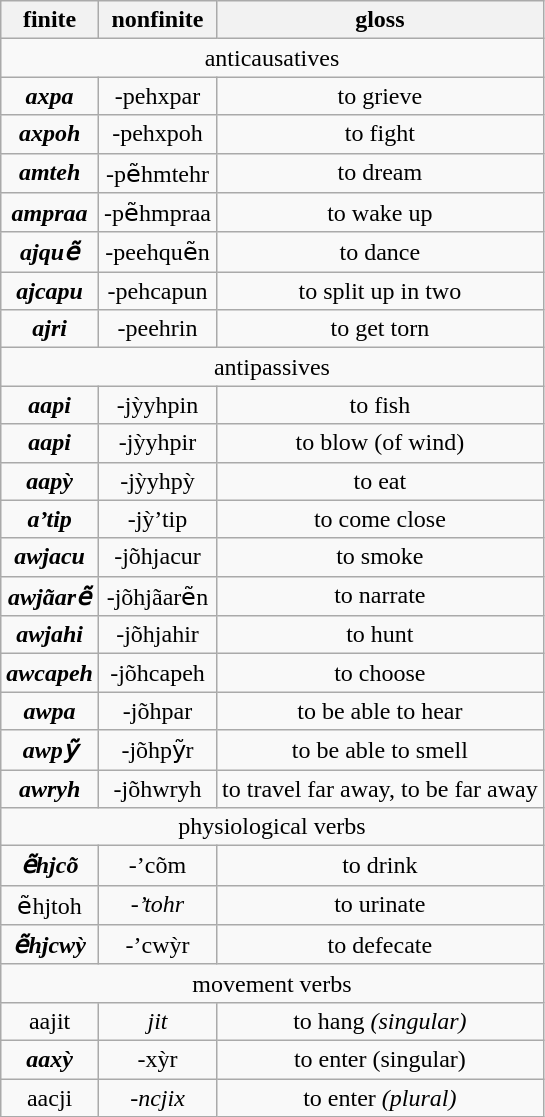<table class="wikitable" style="text-align: center;">
<tr>
<th>finite</th>
<th>nonfinite</th>
<th>gloss</th>
</tr>
<tr>
<td colspan="3">anticausatives</td>
</tr>
<tr>
<td><strong><em>a<strong>xpa<em></td>
<td></em></strong>-peh</strong>xpar</em></td>
<td>to grieve</td>
</tr>
<tr>
<td><strong><em>a<strong>xpoh<em></td>
<td></em></strong>-peh</strong>xpoh</em></td>
<td>to fight</td>
</tr>
<tr>
<td><strong><em>a<strong>mteh<em></td>
<td></em></strong>-pẽh</strong>mtehr</em></td>
<td>to dream</td>
</tr>
<tr>
<td><strong><em>a<strong>mpraa<em></td>
<td></em></strong>-pẽh</strong>mpraa</em></td>
<td>to wake up</td>
</tr>
<tr>
<td><strong><em>aj<strong>quẽ<em></td>
<td></em></strong>-peeh</strong>quẽn</em></td>
<td>to dance</td>
</tr>
<tr>
<td><strong><em>aj<strong>capu<em></td>
<td></em></strong>-peh</strong>capun</em></td>
<td>to split up in two</td>
</tr>
<tr>
<td><strong><em>aj<strong>ri<em></td>
<td></em></strong>-peeh</strong>rin</em></td>
<td>to get torn</td>
</tr>
<tr>
<td colspan="3">antipassives</td>
</tr>
<tr>
<td><strong><em>aa<strong>pi<em></td>
<td></em></strong>-jỳyh</strong>pin</em></td>
<td>to fish</td>
</tr>
<tr>
<td><strong><em>aa<strong>pi<em></td>
<td></em></strong>-jỳyh</strong>pir</em></td>
<td>to blow (of wind)</td>
</tr>
<tr>
<td><strong><em>aa<strong>pỳ<em></td>
<td></em></strong>-jỳyh</strong>pỳ</em></td>
<td>to eat</td>
</tr>
<tr>
<td><strong><em>a<strong>’tip<em></td>
<td></em></strong>-jỳ</strong>’tip</em></td>
<td>to come close</td>
</tr>
<tr>
<td><strong><em>aw<strong>jacu<em></td>
<td></em></strong>-jõh</strong>jacur</em></td>
<td>to smoke</td>
</tr>
<tr>
<td><strong><em>aw<strong>jãarẽ<em></td>
<td></em></strong>-jõh</strong>jãarẽn</em></td>
<td>to narrate</td>
</tr>
<tr>
<td><strong><em>aw<strong>jahi<em></td>
<td></em></strong>-jõh</strong>jahir</em></td>
<td>to hunt</td>
</tr>
<tr>
<td><strong><em>aw<strong>capeh<em></td>
<td></em></strong>-jõh</strong>capeh</em></td>
<td>to choose</td>
</tr>
<tr>
<td><strong><em>aw<strong>pa<em></td>
<td></em></strong>-jõh</strong>par</em></td>
<td>to be able to hear</td>
</tr>
<tr>
<td><strong><em>aw<strong>pỹ<em></td>
<td></em></strong>-jõh</strong>pỹr</em></td>
<td>to be able to smell</td>
</tr>
<tr>
<td><strong><em>a<strong>wryh<em></td>
<td></em></strong>-jõh</strong>wryh</em></td>
<td>to travel far away, to be far away</td>
</tr>
<tr>
<td colspan="3">physiological verbs</td>
</tr>
<tr>
<td><strong><em>ẽhj<strong>cõ<em></td>
<td></em>-’cõm<em></td>
<td>to drink</td>
</tr>
<tr>
<td></em></strong>ẽhj</strong>toh</em></td>
<td><em>-’tohr</em></td>
<td>to urinate</td>
</tr>
<tr>
<td><strong><em>ẽhj<strong>cwỳ<em></td>
<td></em>-’cwỳr<em></td>
<td>to defecate</td>
</tr>
<tr>
<td colspan="3">movement verbs</td>
</tr>
<tr>
<td></em></strong>aa</strong>jit</em></td>
<td><em>jit</em></td>
<td>to hang <em>(singular)</em></td>
</tr>
<tr>
<td><strong><em>aa<strong>xỳ<em></td>
<td></em>-xỳr<em></td>
<td>to enter </em>(singular)<em></td>
</tr>
<tr>
<td></em></strong>aa</strong>cji</em></td>
<td><em>-ncjix</em></td>
<td>to enter <em>(plural)</em></td>
</tr>
</table>
